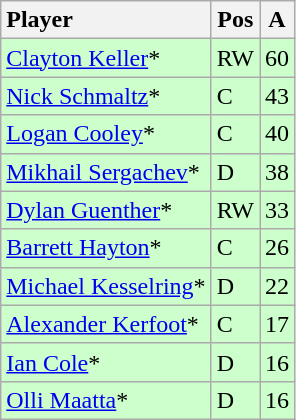<table class="wikitable">
<tr>
<th style="text-align:left;">Player</th>
<th>Pos</th>
<th>A</th>
</tr>
<tr style="background:#cfc;">
<td style="text-align:left;"><a href='#'>Clayton Keller</a>*</td>
<td>RW</td>
<td>60</td>
</tr>
<tr style="background:#cfc;">
<td style="text-align:left;"><a href='#'>Nick Schmaltz</a>*</td>
<td>C</td>
<td>43</td>
</tr>
<tr style="background:#cfc;">
<td style="text-align:left;"><a href='#'>Logan Cooley</a>*</td>
<td>C</td>
<td>40</td>
</tr>
<tr style="background:#cfc;">
<td style="text-align:left;"><a href='#'>Mikhail Sergachev</a>*</td>
<td>D</td>
<td>38</td>
</tr>
<tr style="background:#cfc;">
<td style="text-align:left;"><a href='#'>Dylan Guenther</a>*</td>
<td>RW</td>
<td>33</td>
</tr>
<tr style="background:#cfc;">
<td style="text-align:left;"><a href='#'>Barrett Hayton</a>*</td>
<td>C</td>
<td>26</td>
</tr>
<tr style="background:#cfc;">
<td style="text-align:left;"><a href='#'>Michael Kesselring</a>*</td>
<td>D</td>
<td>22</td>
</tr>
<tr style="background:#cfc;">
<td style="text-align:left;"><a href='#'>Alexander Kerfoot</a>*</td>
<td>C</td>
<td>17</td>
</tr>
<tr style="background:#cfc;">
<td style="text-align:left;"><a href='#'>Ian Cole</a>*</td>
<td>D</td>
<td>16</td>
</tr>
<tr style="background:#cfc;">
<td style="text-align:left;"><a href='#'>Olli Maatta</a>*</td>
<td>D</td>
<td>16</td>
</tr>
</table>
